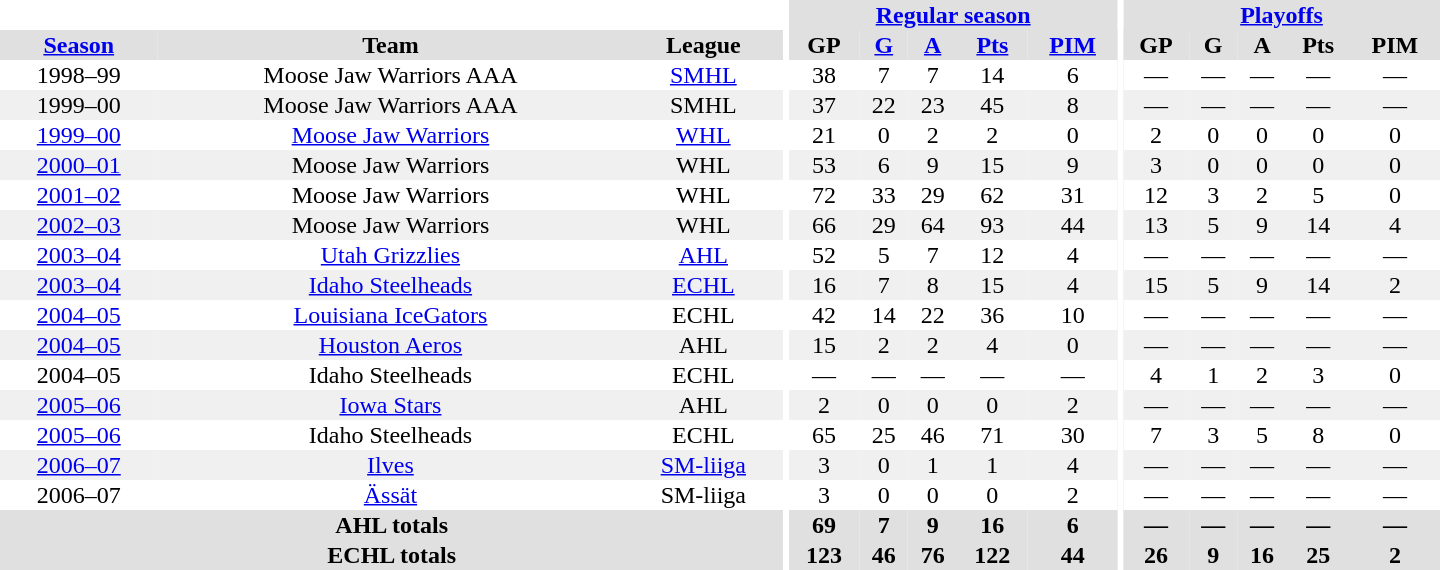<table border="0" cellpadding="1" cellspacing="0" style="text-align:center; width:60em">
<tr bgcolor="#e0e0e0">
<th colspan="3" bgcolor="#ffffff"></th>
<th rowspan="99" bgcolor="#ffffff"></th>
<th colspan="5"><a href='#'>Regular season</a></th>
<th rowspan="99" bgcolor="#ffffff"></th>
<th colspan="5"><a href='#'>Playoffs</a></th>
</tr>
<tr bgcolor="#e0e0e0">
<th><a href='#'>Season</a></th>
<th>Team</th>
<th>League</th>
<th>GP</th>
<th><a href='#'>G</a></th>
<th><a href='#'>A</a></th>
<th><a href='#'>Pts</a></th>
<th><a href='#'>PIM</a></th>
<th>GP</th>
<th>G</th>
<th>A</th>
<th>Pts</th>
<th>PIM</th>
</tr>
<tr>
<td>1998–99</td>
<td>Moose Jaw Warriors AAA</td>
<td><a href='#'>SMHL</a></td>
<td>38</td>
<td>7</td>
<td>7</td>
<td>14</td>
<td>6</td>
<td>—</td>
<td>—</td>
<td>—</td>
<td>—</td>
<td>—</td>
</tr>
<tr bgcolor="#f0f0f0">
<td>1999–00</td>
<td>Moose Jaw Warriors AAA</td>
<td>SMHL</td>
<td>37</td>
<td>22</td>
<td>23</td>
<td>45</td>
<td>8</td>
<td>—</td>
<td>—</td>
<td>—</td>
<td>—</td>
<td>—</td>
</tr>
<tr>
<td><a href='#'>1999–00</a></td>
<td><a href='#'>Moose Jaw Warriors</a></td>
<td><a href='#'>WHL</a></td>
<td>21</td>
<td>0</td>
<td>2</td>
<td>2</td>
<td>0</td>
<td>2</td>
<td>0</td>
<td>0</td>
<td>0</td>
<td>0</td>
</tr>
<tr bgcolor="#f0f0f0">
<td><a href='#'>2000–01</a></td>
<td>Moose Jaw Warriors</td>
<td>WHL</td>
<td>53</td>
<td>6</td>
<td>9</td>
<td>15</td>
<td>9</td>
<td>3</td>
<td>0</td>
<td>0</td>
<td>0</td>
<td>0</td>
</tr>
<tr>
<td><a href='#'>2001–02</a></td>
<td>Moose Jaw Warriors</td>
<td>WHL</td>
<td>72</td>
<td>33</td>
<td>29</td>
<td>62</td>
<td>31</td>
<td>12</td>
<td>3</td>
<td>2</td>
<td>5</td>
<td>0</td>
</tr>
<tr bgcolor="#f0f0f0">
<td><a href='#'>2002–03</a></td>
<td>Moose Jaw Warriors</td>
<td>WHL</td>
<td>66</td>
<td>29</td>
<td>64</td>
<td>93</td>
<td>44</td>
<td>13</td>
<td>5</td>
<td>9</td>
<td>14</td>
<td>4</td>
</tr>
<tr>
<td><a href='#'>2003–04</a></td>
<td><a href='#'>Utah Grizzlies</a></td>
<td><a href='#'>AHL</a></td>
<td>52</td>
<td>5</td>
<td>7</td>
<td>12</td>
<td>4</td>
<td>—</td>
<td>—</td>
<td>—</td>
<td>—</td>
<td>—</td>
</tr>
<tr bgcolor="#f0f0f0">
<td><a href='#'>2003–04</a></td>
<td><a href='#'>Idaho Steelheads</a></td>
<td><a href='#'>ECHL</a></td>
<td>16</td>
<td>7</td>
<td>8</td>
<td>15</td>
<td>4</td>
<td>15</td>
<td>5</td>
<td>9</td>
<td>14</td>
<td>2</td>
</tr>
<tr>
<td><a href='#'>2004–05</a></td>
<td><a href='#'>Louisiana IceGators</a></td>
<td>ECHL</td>
<td>42</td>
<td>14</td>
<td>22</td>
<td>36</td>
<td>10</td>
<td>—</td>
<td>—</td>
<td>—</td>
<td>—</td>
<td>—</td>
</tr>
<tr bgcolor="#f0f0f0">
<td><a href='#'>2004–05</a></td>
<td><a href='#'>Houston Aeros</a></td>
<td>AHL</td>
<td>15</td>
<td>2</td>
<td>2</td>
<td>4</td>
<td>0</td>
<td>—</td>
<td>—</td>
<td>—</td>
<td>—</td>
<td>—</td>
</tr>
<tr>
<td>2004–05</td>
<td>Idaho Steelheads</td>
<td>ECHL</td>
<td>—</td>
<td>—</td>
<td>—</td>
<td>—</td>
<td>—</td>
<td>4</td>
<td>1</td>
<td>2</td>
<td>3</td>
<td>0</td>
</tr>
<tr bgcolor="#f0f0f0">
<td><a href='#'>2005–06</a></td>
<td><a href='#'>Iowa Stars</a></td>
<td>AHL</td>
<td>2</td>
<td>0</td>
<td>0</td>
<td>0</td>
<td>2</td>
<td>—</td>
<td>—</td>
<td>—</td>
<td>—</td>
<td>—</td>
</tr>
<tr>
<td><a href='#'>2005–06</a></td>
<td>Idaho Steelheads</td>
<td>ECHL</td>
<td>65</td>
<td>25</td>
<td>46</td>
<td>71</td>
<td>30</td>
<td>7</td>
<td>3</td>
<td>5</td>
<td>8</td>
<td>0</td>
</tr>
<tr bgcolor="#f0f0f0">
<td><a href='#'>2006–07</a></td>
<td><a href='#'>Ilves</a></td>
<td><a href='#'>SM-liiga</a></td>
<td>3</td>
<td>0</td>
<td>1</td>
<td>1</td>
<td>4</td>
<td>—</td>
<td>—</td>
<td>—</td>
<td>—</td>
<td>—</td>
</tr>
<tr>
<td>2006–07</td>
<td><a href='#'>Ässät</a></td>
<td>SM-liiga</td>
<td>3</td>
<td>0</td>
<td>0</td>
<td>0</td>
<td>2</td>
<td>—</td>
<td>—</td>
<td>—</td>
<td>—</td>
<td>—</td>
</tr>
<tr bgcolor="#e0e0e0">
<th colspan="3">AHL totals</th>
<th>69</th>
<th>7</th>
<th>9</th>
<th>16</th>
<th>6</th>
<th>—</th>
<th>—</th>
<th>—</th>
<th>—</th>
<th>—</th>
</tr>
<tr bgcolor="#e0e0e0">
<th colspan="3">ECHL totals</th>
<th>123</th>
<th>46</th>
<th>76</th>
<th>122</th>
<th>44</th>
<th>26</th>
<th>9</th>
<th>16</th>
<th>25</th>
<th>2</th>
</tr>
</table>
